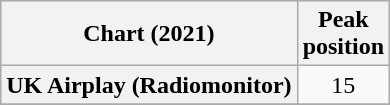<table class="wikitable sortable plainrowheaders" style="text-align:center">
<tr>
<th scope="col">Chart (2021)</th>
<th scope="col">Peak<br> position</th>
</tr>
<tr>
<th scope="row">UK Airplay (Radiomonitor)</th>
<td>15</td>
</tr>
<tr>
</tr>
<tr>
</tr>
</table>
